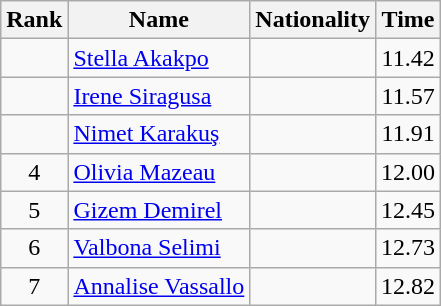<table class="wikitable sortable"  style="text-align:center">
<tr>
<th>Rank</th>
<th>Name</th>
<th>Nationality</th>
<th>Time</th>
</tr>
<tr>
<td></td>
<td align=left><a href='#'>Stella Akakpo</a></td>
<td align=left></td>
<td>11.42</td>
</tr>
<tr>
<td></td>
<td align=left><a href='#'>Irene Siragusa</a></td>
<td align=left></td>
<td>11.57</td>
</tr>
<tr>
<td></td>
<td align=left><a href='#'>Nimet Karakuş</a></td>
<td align=left></td>
<td>11.91</td>
</tr>
<tr>
<td>4</td>
<td align=left><a href='#'>Olivia Mazeau</a></td>
<td align=left></td>
<td>12.00</td>
</tr>
<tr>
<td>5</td>
<td align=left><a href='#'>Gizem Demirel</a></td>
<td align=left></td>
<td>12.45</td>
</tr>
<tr>
<td>6</td>
<td align=left><a href='#'>Valbona Selimi</a></td>
<td align=left></td>
<td>12.73</td>
</tr>
<tr>
<td>7</td>
<td align=left><a href='#'>Annalise Vassallo</a></td>
<td align=left></td>
<td>12.82</td>
</tr>
</table>
